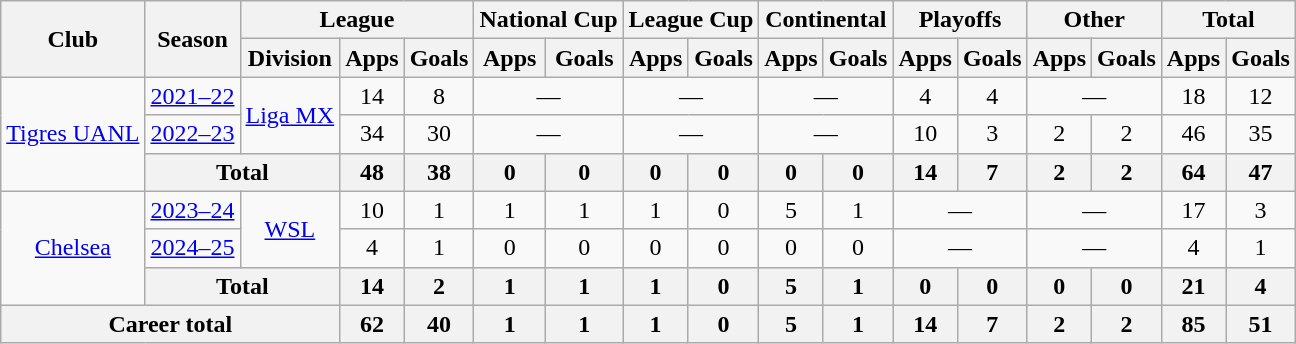<table class="wikitable" style="text-align: center;">
<tr>
<th rowspan="2">Club</th>
<th rowspan="2">Season</th>
<th colspan="3">League</th>
<th colspan="2">National Cup</th>
<th colspan="2">League Cup</th>
<th colspan="2">Continental</th>
<th colspan="2">Playoffs</th>
<th colspan="2">Other</th>
<th colspan="2">Total</th>
</tr>
<tr>
<th>Division</th>
<th>Apps</th>
<th>Goals</th>
<th>Apps</th>
<th>Goals</th>
<th>Apps</th>
<th>Goals</th>
<th>Apps</th>
<th>Goals</th>
<th>Apps</th>
<th>Goals</th>
<th>Apps</th>
<th>Goals</th>
<th>Apps</th>
<th>Goals</th>
</tr>
<tr>
<td rowspan=3><a href='#'>Tigres UANL</a></td>
<td><a href='#'>2021–22</a></td>
<td rowspan=2><a href='#'>Liga MX</a></td>
<td>14</td>
<td>8</td>
<td colspan="2">—</td>
<td colspan="2">—</td>
<td colspan="2">—</td>
<td>4</td>
<td>4</td>
<td colspan="2">—</td>
<td>18</td>
<td>12</td>
</tr>
<tr>
<td><a href='#'>2022–23</a></td>
<td>34</td>
<td>30</td>
<td colspan="2">—</td>
<td colspan="2">—</td>
<td colspan="2">—</td>
<td>10</td>
<td>3</td>
<td>2</td>
<td>2</td>
<td>46</td>
<td>35</td>
</tr>
<tr>
<th colspan="2">Total</th>
<th>48</th>
<th>38</th>
<th>0</th>
<th>0</th>
<th>0</th>
<th>0</th>
<th>0</th>
<th>0</th>
<th>14</th>
<th>7</th>
<th>2</th>
<th>2</th>
<th>64</th>
<th>47</th>
</tr>
<tr>
<td rowspan=3><a href='#'>Chelsea</a></td>
<td><a href='#'>2023–24</a></td>
<td rowspan=2><a href='#'>WSL</a></td>
<td>10</td>
<td>1</td>
<td>1</td>
<td>1</td>
<td>1</td>
<td>0</td>
<td>5</td>
<td>1</td>
<td colspan="2">—</td>
<td colspan="2">—</td>
<td>17</td>
<td>3</td>
</tr>
<tr>
<td><a href='#'>2024–25</a></td>
<td>4</td>
<td>1</td>
<td>0</td>
<td>0</td>
<td>0</td>
<td>0</td>
<td>0</td>
<td>0</td>
<td colspan="2">—</td>
<td colspan="2">—</td>
<td>4</td>
<td>1</td>
</tr>
<tr>
<th colspan="2">Total</th>
<th>14</th>
<th>2</th>
<th>1</th>
<th>1</th>
<th>1</th>
<th>0</th>
<th>5</th>
<th>1</th>
<th>0</th>
<th>0</th>
<th>0</th>
<th>0</th>
<th>21</th>
<th>4</th>
</tr>
<tr>
<th colspan="3">Career total</th>
<th>62</th>
<th>40</th>
<th>1</th>
<th>1</th>
<th>1</th>
<th>0</th>
<th>5</th>
<th>1</th>
<th>14</th>
<th>7</th>
<th>2</th>
<th>2</th>
<th>85</th>
<th>51</th>
</tr>
</table>
